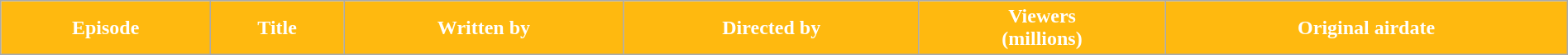<table class="wikitable plainrowheaders" style="width:100%;">
<tr style="color:#fff;">
<th style="background:#FFB90F;">Episode</th>
<th style="background:#FFB90F;">Title</th>
<th style="background:#FFB90F;">Written by</th>
<th style="background:#FFB90F;">Directed by</th>
<th style="background:#FFB90F;">Viewers<br>(millions)</th>
<th style="background:#FFB90F;">Original airdate<br>


</th>
</tr>
</table>
